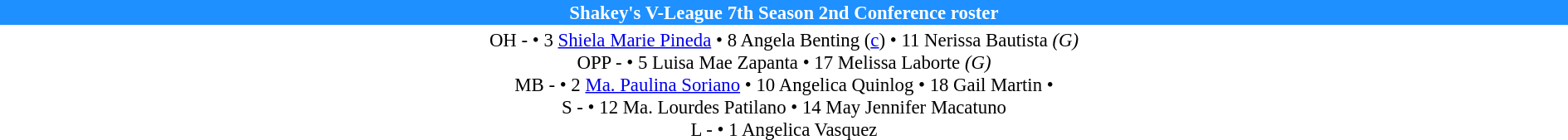<table class='toccolours mw-collapsible mw-collapsed' width=100% style=font-size:95%>
<tr>
<th style="background: #1E90FF; color: white; text-align: center"><strong>Shakey's V-League 7th Season 2nd Conference roster</strong></th>
</tr>
<tr align=center>
<td>OH - • 3 <a href='#'>Shiela Marie Pineda</a> • 8 Angela Benting (<a href='#'>c</a>) • 11 Nerissa Bautista <em>(G)</em> <br> OPP - • 5 Luisa Mae Zapanta • 17 Melissa Laborte <em>(G)</em> <br> MB - • 2 <a href='#'>Ma. Paulina Soriano</a> • 10 Angelica Quinlog • 18 Gail Martin • <br> S - • 12 Ma. Lourdes Patilano • 14 May Jennifer Macatuno <br> L - • 1 Angelica Vasquez</td>
</tr>
</table>
